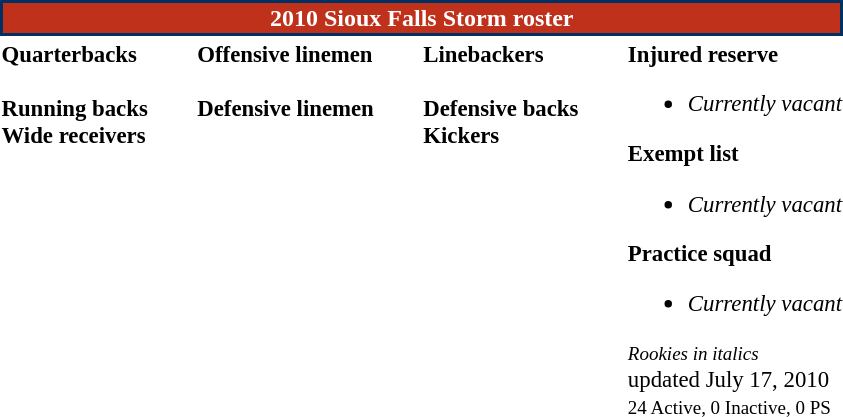<table class="toccolours" style="text-align: left;">
<tr>
<th colspan="7" style="background:#BF311B; border:2px solid #003162; color:white; text-align:center;"><strong>2010 Sioux Falls Storm roster</strong></th>
</tr>
<tr>
<td style="font-size: 95%;" valign="top"><strong>Quarterbacks</strong><br>
<br><strong>Running backs</strong>


<br><strong>Wide receivers</strong>


</td>
<td style="width: 25px;"></td>
<td style="font-size: 95%;" valign="top"><strong>Offensive linemen</strong><br>


<br><strong>Defensive linemen</strong>



</td>
<td style="width: 25px;"></td>
<td style="font-size: 95%;" valign="top"><strong>Linebackers</strong><br>
<br><strong>Defensive backs</strong>




<br><strong>Kickers</strong>
</td>
<td style="width: 25px;"></td>
<td style="font-size: 95%;" valign="top"><strong>Injured reserve</strong><br><ul><li><em>Currently vacant</em></li></ul><strong>Exempt list</strong><ul><li><em>Currently vacant</em></li></ul><strong>Practice squad</strong><ul><li><em>Currently vacant</em></li></ul><small><em>Rookies in italics</em></small><br>
 updated July 17, 2010<br>
<small>24 Active, 0 Inactive, 0 PS</small></td>
</tr>
<tr>
</tr>
</table>
